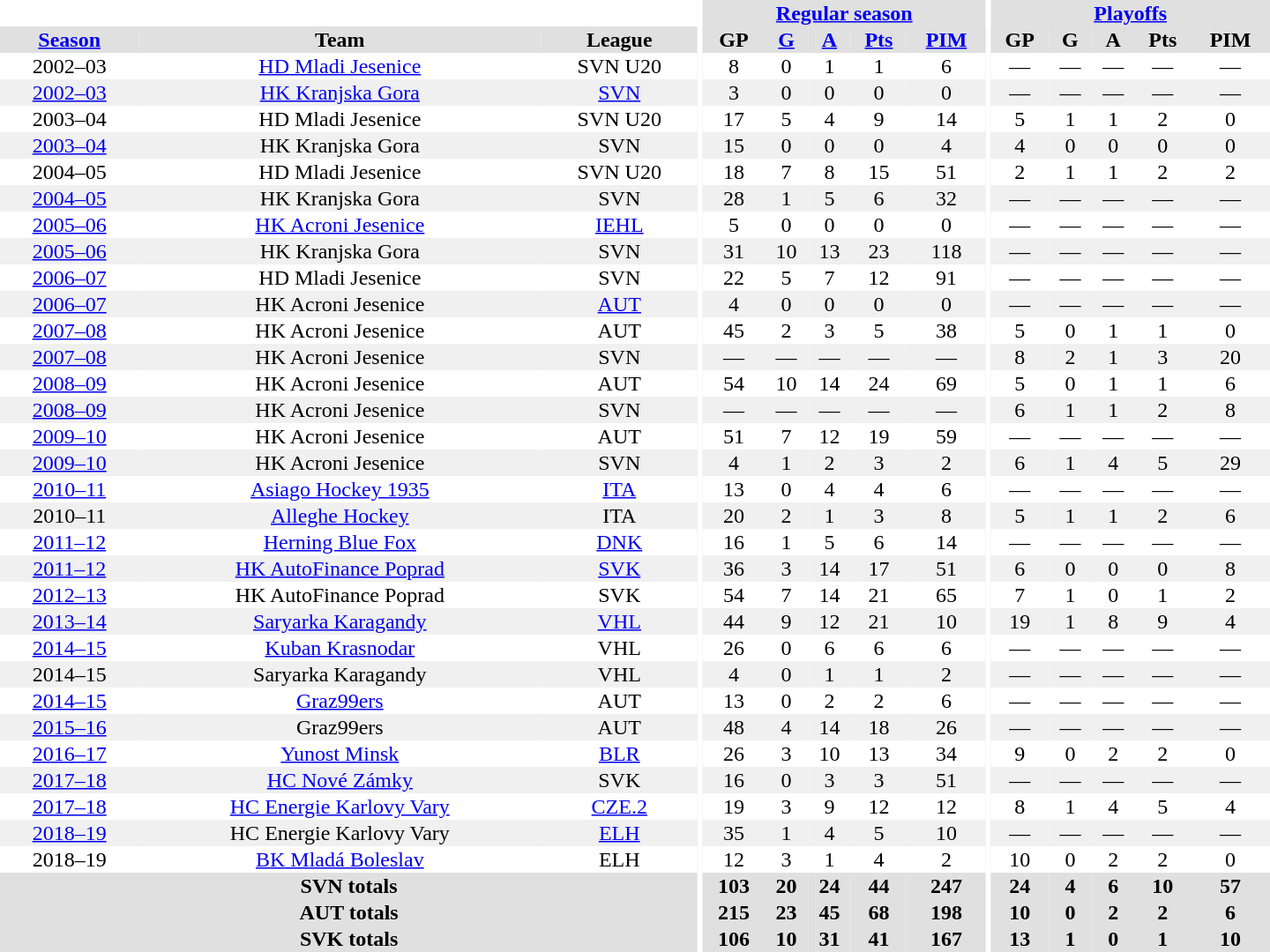<table border="0" cellpadding="1" cellspacing="0" style="text-align:center; width:60em">
<tr bgcolor="#e0e0e0">
<th colspan="3" bgcolor="#ffffff"></th>
<th rowspan="99" bgcolor="#ffffff"></th>
<th colspan="5"><a href='#'>Regular season</a></th>
<th rowspan="99" bgcolor="#ffffff"></th>
<th colspan="5"><a href='#'>Playoffs</a></th>
</tr>
<tr bgcolor="#e0e0e0">
<th><a href='#'>Season</a></th>
<th>Team</th>
<th>League</th>
<th>GP</th>
<th><a href='#'>G</a></th>
<th><a href='#'>A</a></th>
<th><a href='#'>Pts</a></th>
<th><a href='#'>PIM</a></th>
<th>GP</th>
<th>G</th>
<th>A</th>
<th>Pts</th>
<th>PIM</th>
</tr>
<tr>
<td>2002–03</td>
<td><a href='#'>HD Mladi Jesenice</a></td>
<td>SVN U20</td>
<td>8</td>
<td>0</td>
<td>1</td>
<td>1</td>
<td>6</td>
<td>—</td>
<td>—</td>
<td>—</td>
<td>—</td>
<td>—</td>
</tr>
<tr bgcolor="#f0f0f0">
<td><a href='#'>2002–03</a></td>
<td><a href='#'>HK Kranjska Gora</a></td>
<td><a href='#'>SVN</a></td>
<td>3</td>
<td>0</td>
<td>0</td>
<td>0</td>
<td>0</td>
<td>—</td>
<td>—</td>
<td>—</td>
<td>—</td>
<td>—</td>
</tr>
<tr>
<td>2003–04</td>
<td>HD Mladi Jesenice</td>
<td>SVN U20</td>
<td>17</td>
<td>5</td>
<td>4</td>
<td>9</td>
<td>14</td>
<td>5</td>
<td>1</td>
<td>1</td>
<td>2</td>
<td>0</td>
</tr>
<tr bgcolor="#f0f0f0">
<td><a href='#'>2003–04</a></td>
<td>HK Kranjska Gora</td>
<td>SVN</td>
<td>15</td>
<td>0</td>
<td>0</td>
<td>0</td>
<td>4</td>
<td>4</td>
<td>0</td>
<td>0</td>
<td>0</td>
<td>0</td>
</tr>
<tr>
<td>2004–05</td>
<td>HD Mladi Jesenice</td>
<td>SVN U20</td>
<td>18</td>
<td>7</td>
<td>8</td>
<td>15</td>
<td>51</td>
<td>2</td>
<td>1</td>
<td>1</td>
<td>2</td>
<td>2</td>
</tr>
<tr bgcolor="#f0f0f0">
<td><a href='#'>2004–05</a></td>
<td>HK Kranjska Gora</td>
<td>SVN</td>
<td>28</td>
<td>1</td>
<td>5</td>
<td>6</td>
<td>32</td>
<td>—</td>
<td>—</td>
<td>—</td>
<td>—</td>
<td>—</td>
</tr>
<tr>
<td><a href='#'>2005–06</a></td>
<td><a href='#'>HK Acroni Jesenice</a></td>
<td><a href='#'>IEHL</a></td>
<td>5</td>
<td>0</td>
<td>0</td>
<td>0</td>
<td>0</td>
<td>—</td>
<td>—</td>
<td>—</td>
<td>—</td>
<td>—</td>
</tr>
<tr bgcolor="#f0f0f0">
<td><a href='#'>2005–06</a></td>
<td>HK Kranjska Gora</td>
<td>SVN</td>
<td>31</td>
<td>10</td>
<td>13</td>
<td>23</td>
<td>118</td>
<td>—</td>
<td>—</td>
<td>—</td>
<td>—</td>
<td>—</td>
</tr>
<tr>
<td><a href='#'>2006–07</a></td>
<td>HD Mladi Jesenice</td>
<td>SVN</td>
<td>22</td>
<td>5</td>
<td>7</td>
<td>12</td>
<td>91</td>
<td>—</td>
<td>—</td>
<td>—</td>
<td>—</td>
<td>—</td>
</tr>
<tr bgcolor="#f0f0f0">
<td><a href='#'>2006–07</a></td>
<td>HK Acroni Jesenice</td>
<td><a href='#'>AUT</a></td>
<td>4</td>
<td>0</td>
<td>0</td>
<td>0</td>
<td>0</td>
<td>—</td>
<td>—</td>
<td>—</td>
<td>—</td>
<td>—</td>
</tr>
<tr>
<td><a href='#'>2007–08</a></td>
<td>HK Acroni Jesenice</td>
<td>AUT</td>
<td>45</td>
<td>2</td>
<td>3</td>
<td>5</td>
<td>38</td>
<td>5</td>
<td>0</td>
<td>1</td>
<td>1</td>
<td>0</td>
</tr>
<tr bgcolor="#f0f0f0">
<td><a href='#'>2007–08</a></td>
<td>HK Acroni Jesenice</td>
<td>SVN</td>
<td>—</td>
<td>—</td>
<td>—</td>
<td>—</td>
<td>—</td>
<td>8</td>
<td>2</td>
<td>1</td>
<td>3</td>
<td>20</td>
</tr>
<tr>
<td><a href='#'>2008–09</a></td>
<td>HK Acroni Jesenice</td>
<td>AUT</td>
<td>54</td>
<td>10</td>
<td>14</td>
<td>24</td>
<td>69</td>
<td>5</td>
<td>0</td>
<td>1</td>
<td>1</td>
<td>6</td>
</tr>
<tr bgcolor="#f0f0f0">
<td><a href='#'>2008–09</a></td>
<td>HK Acroni Jesenice</td>
<td>SVN</td>
<td>—</td>
<td>—</td>
<td>—</td>
<td>—</td>
<td>—</td>
<td>6</td>
<td>1</td>
<td>1</td>
<td>2</td>
<td>8</td>
</tr>
<tr>
<td><a href='#'>2009–10</a></td>
<td>HK Acroni Jesenice</td>
<td>AUT</td>
<td>51</td>
<td>7</td>
<td>12</td>
<td>19</td>
<td>59</td>
<td>—</td>
<td>—</td>
<td>—</td>
<td>—</td>
<td>—</td>
</tr>
<tr bgcolor="#f0f0f0">
<td><a href='#'>2009–10</a></td>
<td>HK Acroni Jesenice</td>
<td>SVN</td>
<td>4</td>
<td>1</td>
<td>2</td>
<td>3</td>
<td>2</td>
<td>6</td>
<td>1</td>
<td>4</td>
<td>5</td>
<td>29</td>
</tr>
<tr>
<td><a href='#'>2010–11</a></td>
<td><a href='#'>Asiago Hockey 1935</a></td>
<td><a href='#'>ITA</a></td>
<td>13</td>
<td>0</td>
<td>4</td>
<td>4</td>
<td>6</td>
<td>—</td>
<td>—</td>
<td>—</td>
<td>—</td>
<td>—</td>
</tr>
<tr bgcolor="#f0f0f0">
<td>2010–11</td>
<td><a href='#'>Alleghe Hockey</a></td>
<td>ITA</td>
<td>20</td>
<td>2</td>
<td>1</td>
<td>3</td>
<td>8</td>
<td>5</td>
<td>1</td>
<td>1</td>
<td>2</td>
<td>6</td>
</tr>
<tr>
<td><a href='#'>2011–12</a></td>
<td><a href='#'>Herning Blue Fox</a></td>
<td><a href='#'>DNK</a></td>
<td>16</td>
<td>1</td>
<td>5</td>
<td>6</td>
<td>14</td>
<td>—</td>
<td>—</td>
<td>—</td>
<td>—</td>
<td>—</td>
</tr>
<tr bgcolor="#f0f0f0">
<td><a href='#'>2011–12</a></td>
<td><a href='#'>HK AutoFinance Poprad</a></td>
<td><a href='#'>SVK</a></td>
<td>36</td>
<td>3</td>
<td>14</td>
<td>17</td>
<td>51</td>
<td>6</td>
<td>0</td>
<td>0</td>
<td>0</td>
<td>8</td>
</tr>
<tr>
<td><a href='#'>2012–13</a></td>
<td>HK AutoFinance Poprad</td>
<td>SVK</td>
<td>54</td>
<td>7</td>
<td>14</td>
<td>21</td>
<td>65</td>
<td>7</td>
<td>1</td>
<td>0</td>
<td>1</td>
<td>2</td>
</tr>
<tr bgcolor="#f0f0f0">
<td><a href='#'>2013–14</a></td>
<td><a href='#'>Saryarka Karagandy</a></td>
<td><a href='#'>VHL</a></td>
<td>44</td>
<td>9</td>
<td>12</td>
<td>21</td>
<td>10</td>
<td>19</td>
<td>1</td>
<td>8</td>
<td>9</td>
<td>4</td>
</tr>
<tr>
<td><a href='#'>2014–15</a></td>
<td><a href='#'>Kuban Krasnodar</a></td>
<td>VHL</td>
<td>26</td>
<td>0</td>
<td>6</td>
<td>6</td>
<td>6</td>
<td>—</td>
<td>—</td>
<td>—</td>
<td>—</td>
<td>—</td>
</tr>
<tr bgcolor="#f0f0f0">
<td>2014–15</td>
<td>Saryarka Karagandy</td>
<td>VHL</td>
<td>4</td>
<td>0</td>
<td>1</td>
<td>1</td>
<td>2</td>
<td>—</td>
<td>—</td>
<td>—</td>
<td>—</td>
<td>—</td>
</tr>
<tr>
<td><a href='#'>2014–15</a></td>
<td><a href='#'>Graz99ers</a></td>
<td>AUT</td>
<td>13</td>
<td>0</td>
<td>2</td>
<td>2</td>
<td>6</td>
<td>—</td>
<td>—</td>
<td>—</td>
<td>—</td>
<td>—</td>
</tr>
<tr bgcolor="#f0f0f0">
<td><a href='#'>2015–16</a></td>
<td>Graz99ers</td>
<td>AUT</td>
<td>48</td>
<td>4</td>
<td>14</td>
<td>18</td>
<td>26</td>
<td>—</td>
<td>—</td>
<td>—</td>
<td>—</td>
<td>—</td>
</tr>
<tr>
<td><a href='#'>2016–17</a></td>
<td><a href='#'>Yunost Minsk</a></td>
<td><a href='#'>BLR</a></td>
<td>26</td>
<td>3</td>
<td>10</td>
<td>13</td>
<td>34</td>
<td>9</td>
<td>0</td>
<td>2</td>
<td>2</td>
<td>0</td>
</tr>
<tr bgcolor="#f0f0f0">
<td><a href='#'>2017–18</a></td>
<td><a href='#'>HC Nové Zámky</a></td>
<td>SVK</td>
<td>16</td>
<td>0</td>
<td>3</td>
<td>3</td>
<td>51</td>
<td>—</td>
<td>—</td>
<td>—</td>
<td>—</td>
<td>—</td>
</tr>
<tr>
<td><a href='#'>2017–18</a></td>
<td><a href='#'>HC Energie Karlovy Vary</a></td>
<td><a href='#'>CZE.2</a></td>
<td>19</td>
<td>3</td>
<td>9</td>
<td>12</td>
<td>12</td>
<td>8</td>
<td>1</td>
<td>4</td>
<td>5</td>
<td>4</td>
</tr>
<tr bgcolor="#f0f0f0">
<td><a href='#'>2018–19</a></td>
<td>HC Energie Karlovy Vary</td>
<td><a href='#'>ELH</a></td>
<td>35</td>
<td>1</td>
<td>4</td>
<td>5</td>
<td>10</td>
<td>—</td>
<td>—</td>
<td>—</td>
<td>—</td>
<td>—</td>
</tr>
<tr>
<td>2018–19</td>
<td><a href='#'>BK Mladá Boleslav</a></td>
<td>ELH</td>
<td>12</td>
<td>3</td>
<td>1</td>
<td>4</td>
<td>2</td>
<td>10</td>
<td>0</td>
<td>2</td>
<td>2</td>
<td>0</td>
</tr>
<tr bgcolor="#e0e0e0">
<th colspan="3">SVN totals</th>
<th>103</th>
<th>20</th>
<th>24</th>
<th>44</th>
<th>247</th>
<th>24</th>
<th>4</th>
<th>6</th>
<th>10</th>
<th>57</th>
</tr>
<tr bgcolor="#e0e0e0">
<th colspan="3">AUT totals</th>
<th>215</th>
<th>23</th>
<th>45</th>
<th>68</th>
<th>198</th>
<th>10</th>
<th>0</th>
<th>2</th>
<th>2</th>
<th>6</th>
</tr>
<tr bgcolor="#e0e0e0">
<th colspan="3">SVK totals</th>
<th>106</th>
<th>10</th>
<th>31</th>
<th>41</th>
<th>167</th>
<th>13</th>
<th>1</th>
<th>0</th>
<th>1</th>
<th>10</th>
</tr>
</table>
